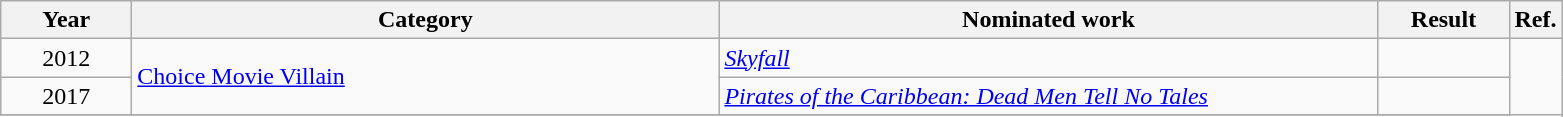<table class=wikitable>
<tr>
<th scope="col" style="width:5em;">Year</th>
<th scope="col" style="width:24em;">Category</th>
<th scope="col" style="width:27em;">Nominated work</th>
<th scope="col" style="width:5em;">Result</th>
<th>Ref.</th>
</tr>
<tr>
<td style="text-align:center;",>2012</td>
<td rowspan="2"><a href='#'>Choice Movie Villain</a></td>
<td><em><a href='#'>Skyfall</a></em></td>
<td></td>
</tr>
<tr>
<td style="text-align:center;",>2017</td>
<td><em><a href='#'>Pirates of the Caribbean: Dead Men Tell No Tales</a></em></td>
<td></td>
</tr>
<tr>
</tr>
</table>
